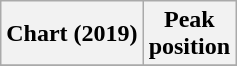<table class="wikitable sortable plainrowheaders" style="text-align:center">
<tr>
<th scope="col">Chart (2019)</th>
<th scope="col">Peak<br> position</th>
</tr>
<tr>
</tr>
</table>
